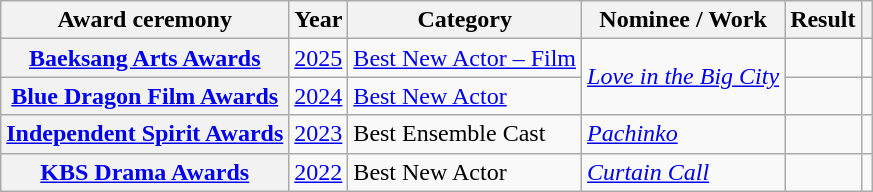<table class="wikitable plainrowheaders sortable">
<tr>
<th scope="col">Award ceremony</th>
<th scope="col">Year</th>
<th scope="col">Category</th>
<th scope="col">Nominee / Work</th>
<th scope="col">Result</th>
<th scope="col" class="unsortable"></th>
</tr>
<tr>
<th scope="row" rowspan="1"><a href='#'>Baeksang Arts Awards</a></th>
<td style="text-align:center"><a href='#'>2025</a></td>
<td rowspan="1"><a href='#'>Best New Actor – Film</a></td>
<td rowspan="2"><em><a href='#'>Love in the Big City</a></em></td>
<td></td>
<td style="text-align:center"></td>
</tr>
<tr>
<th scope="row"  rowspan="1"><a href='#'>Blue Dragon Film Awards</a></th>
<td style="text-align:center" rowspan="1"><a href='#'>2024</a></td>
<td><a href='#'>Best New Actor</a></td>
<td></td>
<td style="text-align:center"></td>
</tr>
<tr>
<th scope="row"  rowspan="1"><a href='#'>Independent Spirit Awards</a></th>
<td style="text-align:center" rowspan="1"><a href='#'>2023</a></td>
<td>Best Ensemble Cast</td>
<td><em><a href='#'>Pachinko</a></em></td>
<td></td>
<td style="text-align:center"></td>
</tr>
<tr>
<th scope="row"  rowspan="1"><a href='#'>KBS Drama Awards</a></th>
<td style="text-align:center" rowspan="1"><a href='#'>2022</a></td>
<td>Best New Actor</td>
<td><em><a href='#'>Curtain Call</a></em></td>
<td></td>
<td style="text-align:center"></td>
</tr>
</table>
